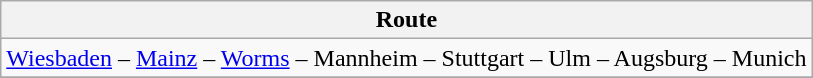<table class="wikitable">
<tr class="hintergrundfarbe5">
<th>Route</th>
</tr>
<tr>
<td><a href='#'>Wiesbaden</a> – <a href='#'>Mainz</a> – <a href='#'>Worms</a> – Mannheim – Stuttgart – Ulm – Augsburg – Munich</td>
</tr>
<tr>
</tr>
</table>
